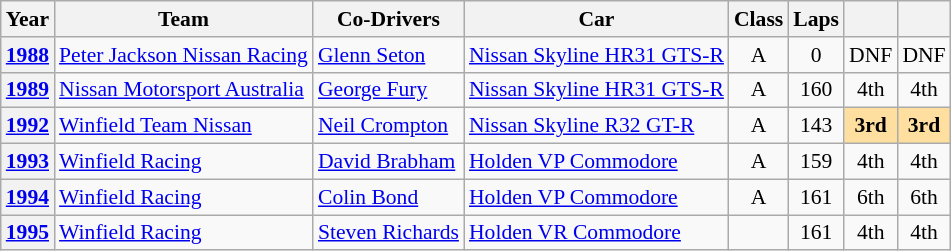<table class="wikitable" style="text-align:center; font-size:90%">
<tr>
<th>Year</th>
<th>Team</th>
<th>Co-Drivers</th>
<th>Car</th>
<th>Class</th>
<th>Laps</th>
<th></th>
<th></th>
</tr>
<tr>
<th><a href='#'>1988</a></th>
<td align="left"> <a href='#'>Peter Jackson Nissan Racing</a></td>
<td align="left"> <a href='#'>Glenn Seton</a></td>
<td align="left"><a href='#'>Nissan Skyline HR31 GTS-R</a></td>
<td>A</td>
<td>0</td>
<td>DNF</td>
<td>DNF</td>
</tr>
<tr>
<th><a href='#'>1989</a></th>
<td align="left"> <a href='#'>Nissan Motorsport Australia</a></td>
<td align="left"> <a href='#'>George Fury</a></td>
<td align="left"><a href='#'>Nissan Skyline HR31 GTS-R</a></td>
<td>A</td>
<td>160</td>
<td>4th</td>
<td>4th</td>
</tr>
<tr>
<th><a href='#'>1992</a></th>
<td align="left"> <a href='#'>Winfield Team Nissan</a></td>
<td align="left"> <a href='#'>Neil Crompton</a></td>
<td align="left"><a href='#'>Nissan Skyline R32 GT-R</a></td>
<td>A</td>
<td>143</td>
<td style="background:#ffdf9f;"><strong>3rd</strong></td>
<td style="background:#ffdf9f;"><strong>3rd</strong></td>
</tr>
<tr>
<th><a href='#'>1993</a></th>
<td align="left"> <a href='#'>Winfield Racing</a></td>
<td align="left"> <a href='#'>David Brabham</a></td>
<td align="left"><a href='#'>Holden VP Commodore</a></td>
<td>A</td>
<td>159</td>
<td>4th</td>
<td>4th</td>
</tr>
<tr>
<th><a href='#'>1994</a></th>
<td align="left"> <a href='#'>Winfield Racing</a></td>
<td align="left"> <a href='#'>Colin Bond</a></td>
<td align="left"><a href='#'>Holden VP Commodore</a></td>
<td>A</td>
<td>161</td>
<td>6th</td>
<td>6th</td>
</tr>
<tr>
<th><a href='#'>1995</a></th>
<td align="left"> <a href='#'>Winfield Racing</a></td>
<td align="left"> <a href='#'>Steven Richards</a></td>
<td align="left"><a href='#'>Holden VR Commodore</a></td>
<td></td>
<td>161</td>
<td>4th</td>
<td>4th</td>
</tr>
</table>
